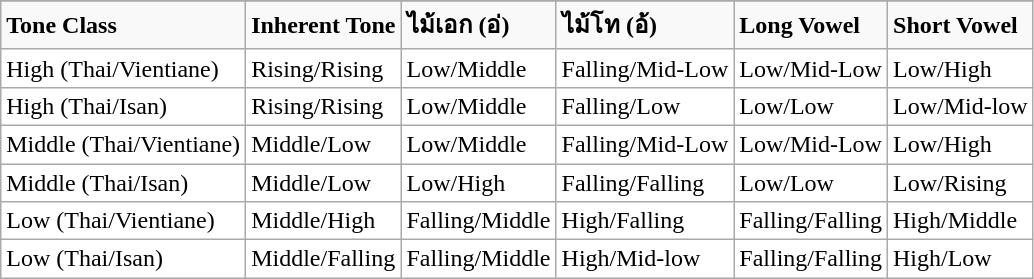<table class="wikitable">
<tr ----bgcolor="#eeeeee">
</tr>
<tr ----bgcolor="#eeeeee">
<td><strong>Tone Class</strong></td>
<td><strong>Inherent Tone</strong></td>
<td><strong>ไม้เอก (อ่)</strong></td>
<td><strong>ไม้โท (อ้)</strong></td>
<td><strong>Long Vowel</strong></td>
<td><strong>Short Vowel</strong></td>
</tr>
<tr ---- bgcolor="#ffffff">
<td>High (Thai/Vientiane)</td>
<td>Rising/Rising</td>
<td>Low/Middle</td>
<td>Falling/Mid-Low</td>
<td>Low/Mid-Low</td>
<td>Low/High</td>
</tr>
<tr ---- bgcolor="#ffffff">
<td>High (Thai/Isan)</td>
<td>Rising/Rising</td>
<td>Low/Middle</td>
<td>Falling/Low</td>
<td>Low/Low</td>
<td>Low/Mid-low</td>
</tr>
<tr ---- bgcolor="#ffffff">
<td>Middle (Thai/Vientiane)</td>
<td>Middle/Low</td>
<td>Low/Middle</td>
<td>Falling/Mid-Low</td>
<td>Low/Mid-Low</td>
<td>Low/High</td>
</tr>
<tr ---- bgcolor="#ffffff">
<td>Middle (Thai/Isan)</td>
<td>Middle/Low</td>
<td>Low/High</td>
<td>Falling/Falling</td>
<td>Low/Low</td>
<td>Low/Rising</td>
</tr>
<tr ---- bgcolor="#ffffff">
<td>Low (Thai/Vientiane)</td>
<td>Middle/High</td>
<td>Falling/Middle</td>
<td>High/Falling</td>
<td>Falling/Falling</td>
<td>High/Middle</td>
</tr>
<tr ---- bgcolor="#ffffff">
<td>Low (Thai/Isan)</td>
<td>Middle/Falling</td>
<td>Falling/Middle</td>
<td>High/Mid-low</td>
<td>Falling/Falling</td>
<td>High/Low</td>
</tr>
</table>
